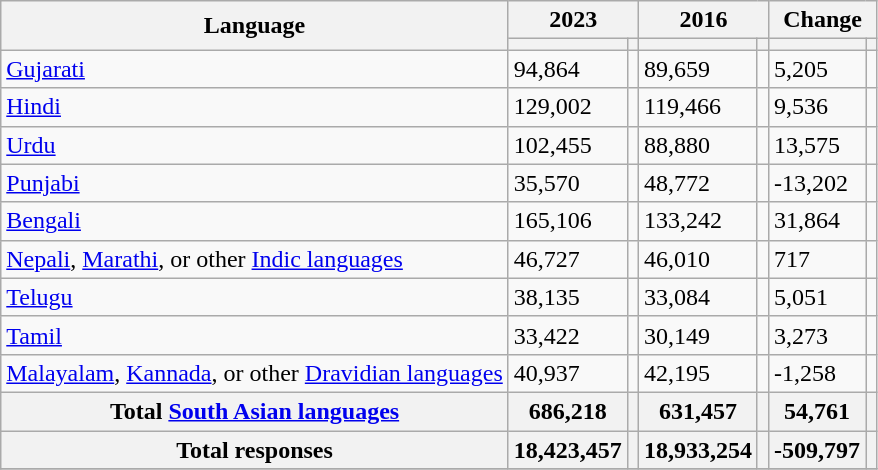<table class="wikitable collapsible sortable">
<tr>
<th rowspan="2">Language</th>
<th colspan="2">2023</th>
<th colspan="2">2016</th>
<th colspan="2">Change</th>
</tr>
<tr>
<th><a href='#'></a></th>
<th></th>
<th></th>
<th></th>
<th></th>
<th></th>
</tr>
<tr>
<td><a href='#'>Gujarati</a></td>
<td>94,864</td>
<td></td>
<td>89,659</td>
<td></td>
<td>5,205</td>
<td></td>
</tr>
<tr>
<td><a href='#'>Hindi</a></td>
<td>129,002</td>
<td></td>
<td>119,466</td>
<td></td>
<td>9,536</td>
<td></td>
</tr>
<tr>
<td><a href='#'>Urdu</a></td>
<td>102,455</td>
<td></td>
<td>88,880</td>
<td></td>
<td>13,575</td>
<td></td>
</tr>
<tr>
<td><a href='#'>Punjabi</a></td>
<td>35,570</td>
<td></td>
<td>48,772</td>
<td></td>
<td>-13,202</td>
<td></td>
</tr>
<tr>
<td><a href='#'>Bengali</a></td>
<td>165,106</td>
<td></td>
<td>133,242</td>
<td></td>
<td>31,864</td>
<td></td>
</tr>
<tr>
<td><a href='#'>Nepali</a>, <a href='#'>Marathi</a>, or other <a href='#'>Indic languages</a></td>
<td>46,727</td>
<td></td>
<td>46,010</td>
<td></td>
<td>717</td>
<td></td>
</tr>
<tr>
<td><a href='#'>Telugu</a></td>
<td>38,135</td>
<td></td>
<td>33,084</td>
<td></td>
<td>5,051</td>
<td></td>
</tr>
<tr>
<td><a href='#'>Tamil</a></td>
<td>33,422</td>
<td></td>
<td>30,149</td>
<td></td>
<td>3,273</td>
<td></td>
</tr>
<tr>
<td><a href='#'>Malayalam</a>, <a href='#'>Kannada</a>, or other <a href='#'>Dravidian languages</a></td>
<td>40,937</td>
<td></td>
<td>42,195</td>
<td></td>
<td>-1,258</td>
<td></td>
</tr>
<tr class="sortbottom">
<th>Total <a href='#'>South Asian languages</a></th>
<th>686,218</th>
<th></th>
<th>631,457</th>
<th></th>
<th>54,761</th>
<th></th>
</tr>
<tr>
<th>Total responses</th>
<th>18,423,457</th>
<th></th>
<th>18,933,254</th>
<th></th>
<th>-509,797</th>
<th></th>
</tr>
<tr>
</tr>
</table>
